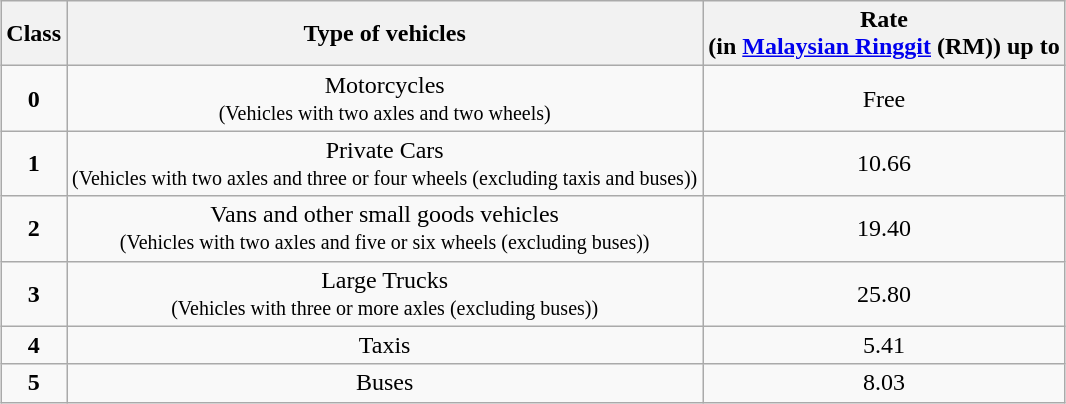<table class=wikitable style="margin:0 auto;text-align:center">
<tr>
<th>Class</th>
<th>Type of vehicles</th>
<th>Rate<br>(in <a href='#'>Malaysian Ringgit</a> (RM)) up to</th>
</tr>
<tr>
<td><strong>0</strong></td>
<td>Motorcycles<br><small>(Vehicles with two axles and two wheels)</small></td>
<td>Free</td>
</tr>
<tr>
<td><strong>1</strong></td>
<td>Private Cars<br><small>(Vehicles with two axles and three or four wheels (excluding taxis and buses))</small></td>
<td>10.66</td>
</tr>
<tr>
<td><strong>2</strong></td>
<td>Vans and other small goods vehicles<br><small>(Vehicles with two axles and five or six wheels (excluding buses))</small></td>
<td>19.40</td>
</tr>
<tr>
<td><strong>3</strong></td>
<td>Large Trucks<br><small>(Vehicles with three or more axles (excluding buses))</small></td>
<td>25.80</td>
</tr>
<tr>
<td><strong>4</strong></td>
<td>Taxis</td>
<td>5.41</td>
</tr>
<tr>
<td><strong>5</strong></td>
<td>Buses</td>
<td>8.03</td>
</tr>
</table>
